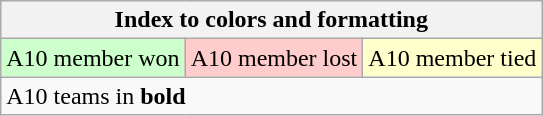<table class="wikitable">
<tr>
<th colspan="3">Index to colors and formatting</th>
</tr>
<tr>
<td style="background:#cfc;">A10 member won</td>
<td style="background:#fcc;">A10 member lost</td>
<td style="background:#ffc;">A10 member tied</td>
</tr>
<tr>
<td colspan="3">A10 teams in <strong>bold</strong></td>
</tr>
</table>
